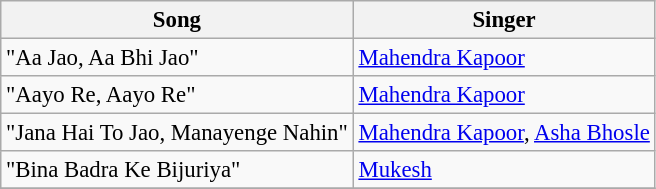<table class="wikitable" style="font-size:95%;">
<tr>
<th>Song</th>
<th>Singer</th>
</tr>
<tr>
<td>"Aa Jao, Aa Bhi Jao"</td>
<td><a href='#'>Mahendra Kapoor</a></td>
</tr>
<tr>
<td>"Aayo Re, Aayo Re"</td>
<td><a href='#'>Mahendra Kapoor</a></td>
</tr>
<tr>
<td>"Jana Hai To Jao, Manayenge Nahin"</td>
<td><a href='#'>Mahendra Kapoor</a>, <a href='#'>Asha Bhosle</a></td>
</tr>
<tr>
<td>"Bina Badra Ke Bijuriya"</td>
<td><a href='#'>Mukesh</a></td>
</tr>
<tr>
</tr>
</table>
